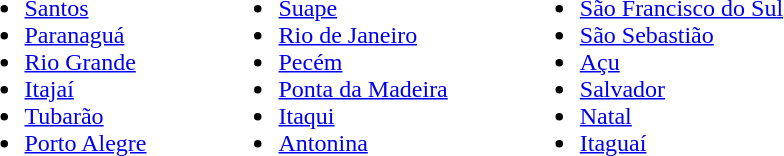<table>
<tr valign=top>
<td><br><ul><li><a href='#'>Santos</a></li><li><a href='#'>Paranaguá</a></li><li><a href='#'>Rio Grande</a></li><li><a href='#'>Itajaí</a></li><li><a href='#'>Tubarão</a></li><li><a href='#'>Porto Alegre</a></li></ul></td>
<td width=40></td>
<td><br><ul><li><a href='#'>Suape</a></li><li><a href='#'>Rio de Janeiro</a></li><li><a href='#'>Pecém</a></li><li><a href='#'>Ponta da Madeira</a></li><li><a href='#'>Itaqui</a></li><li><a href='#'>Antonina</a></li></ul></td>
<td width=40></td>
<td><br><ul><li><a href='#'>São Francisco do Sul</a></li><li><a href='#'>São Sebastião</a></li><li><a href='#'>Açu</a></li><li><a href='#'>Salvador</a></li><li><a href='#'>Natal</a></li><li><a href='#'>Itaguaí</a></li></ul></td>
</tr>
</table>
